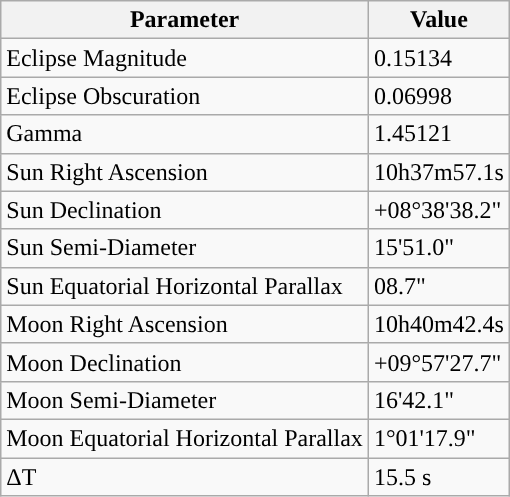<table class="wikitable">
<tr>
<th>Parameter</th>
<th>Value</th>
</tr>
<tr>
<td>Eclipse Magnitude</td>
<td>0.15134</td>
</tr>
<tr>
<td>Eclipse Obscuration</td>
<td>0.06998</td>
</tr>
<tr>
<td>Gamma</td>
<td>1.45121</td>
</tr>
<tr>
<td>Sun Right Ascension</td>
<td>10h37m57.1s</td>
</tr>
<tr>
<td>Sun Declination</td>
<td>+08°38'38.2"</td>
</tr>
<tr>
<td>Sun Semi-Diameter</td>
<td>15'51.0"</td>
</tr>
<tr>
<td>Sun Equatorial Horizontal Parallax</td>
<td>08.7"</td>
</tr>
<tr>
<td>Moon Right Ascension</td>
<td>10h40m42.4s</td>
</tr>
<tr>
<td>Moon Declination</td>
<td>+09°57'27.7"</td>
</tr>
<tr>
<td>Moon Semi-Diameter</td>
<td>16'42.1"</td>
</tr>
<tr>
<td>Moon Equatorial Horizontal Parallax</td>
<td>1°01'17.9"</td>
</tr>
<tr>
<td>ΔT</td>
<td>15.5 s</td>
</tr>
</table>
